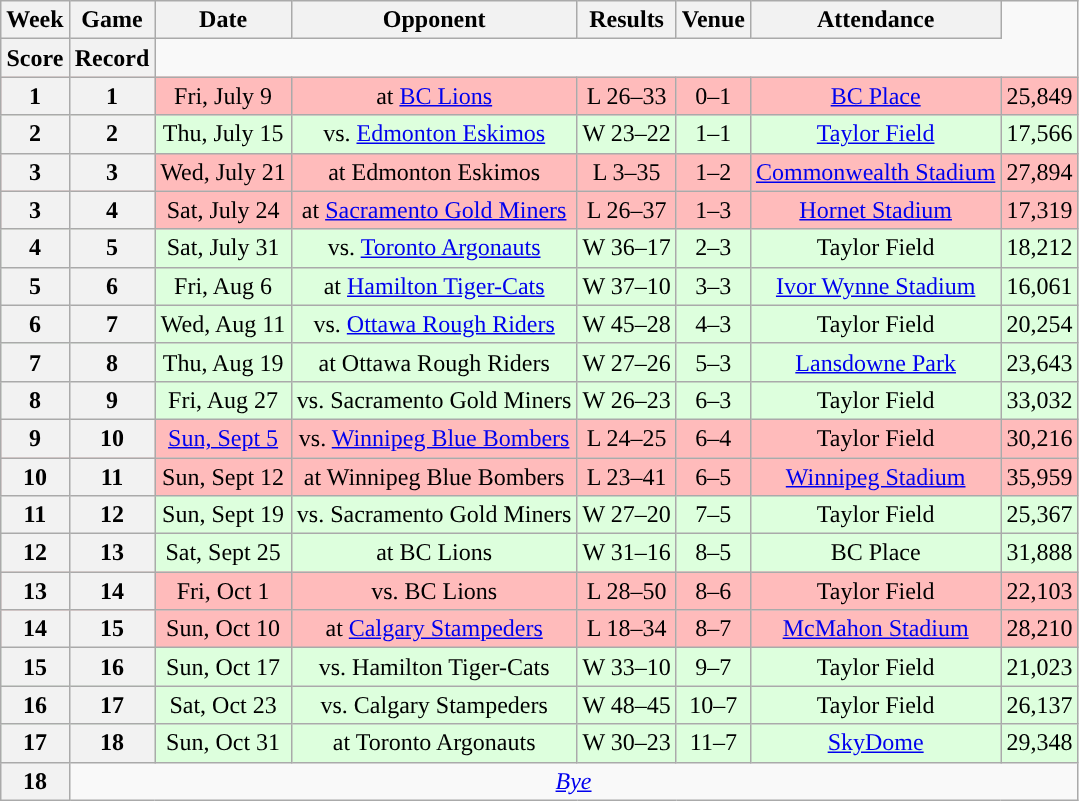<table class="wikitable" style="text-align:center">
<tr>
<th>Week</th>
<th>Game</th>
<th>Date</th>
<th>Opponent</th>
<th>Results</th>
<th>Venue</th>
<th>Attendance</th>
</tr>
<tr>
<th>Score</th>
<th>Record</th>
</tr>
<tr style="background:#ffbbbb">
<th>1</th>
<th>1</th>
<td>Fri, July 9</td>
<td>at <a href='#'>BC Lions</a></td>
<td>L 26–33 </td>
<td>0–1</td>
<td><a href='#'>BC Place</a></td>
<td>25,849</td>
</tr>
<tr style="background:#ddffdd">
<th>2</th>
<th>2</th>
<td>Thu, July 15</td>
<td>vs. <a href='#'>Edmonton Eskimos</a></td>
<td>W 23–22</td>
<td>1–1</td>
<td><a href='#'>Taylor Field</a></td>
<td>17,566</td>
</tr>
<tr style="background:#ffbbbb">
<th>3</th>
<th>3</th>
<td>Wed, July 21</td>
<td>at Edmonton Eskimos</td>
<td>L 3–35</td>
<td>1–2</td>
<td><a href='#'>Commonwealth Stadium</a></td>
<td>27,894</td>
</tr>
<tr style="background:#ffbbbb">
<th>3</th>
<th>4</th>
<td>Sat, July 24</td>
<td>at <a href='#'>Sacramento Gold Miners</a></td>
<td>L 26–37</td>
<td>1–3</td>
<td><a href='#'>Hornet Stadium</a></td>
<td>17,319</td>
</tr>
<tr style="background:#ddffdd">
<th>4</th>
<th>5</th>
<td>Sat, July 31</td>
<td>vs. <a href='#'>Toronto Argonauts</a></td>
<td>W 36–17</td>
<td>2–3</td>
<td>Taylor Field</td>
<td>18,212</td>
</tr>
<tr style="background:#ddffdd">
<th>5</th>
<th>6</th>
<td>Fri, Aug 6</td>
<td>at <a href='#'>Hamilton Tiger-Cats</a></td>
<td>W 37–10</td>
<td>3–3</td>
<td><a href='#'>Ivor Wynne Stadium</a></td>
<td>16,061</td>
</tr>
<tr style="background:#ddffdd">
<th>6</th>
<th>7</th>
<td>Wed, Aug 11</td>
<td>vs. <a href='#'>Ottawa Rough Riders</a></td>
<td>W 45–28</td>
<td>4–3</td>
<td>Taylor Field</td>
<td>20,254</td>
</tr>
<tr style="background:#ddffdd">
<th>7</th>
<th>8</th>
<td>Thu, Aug 19</td>
<td>at Ottawa Rough Riders</td>
<td>W 27–26</td>
<td>5–3</td>
<td><a href='#'>Lansdowne Park</a></td>
<td>23,643</td>
</tr>
<tr style="background:#ddffdd">
<th>8</th>
<th>9</th>
<td>Fri, Aug 27</td>
<td>vs. Sacramento Gold Miners</td>
<td>W 26–23</td>
<td>6–3</td>
<td>Taylor Field</td>
<td>33,032</td>
</tr>
<tr style="background:#ffbbbb">
<th>9</th>
<th>10</th>
<td><a href='#'>Sun, Sept 5</a></td>
<td>vs. <a href='#'>Winnipeg Blue Bombers</a></td>
<td>L 24–25</td>
<td>6–4</td>
<td>Taylor Field</td>
<td>30,216</td>
</tr>
<tr style="background:#ffbbbb">
<th>10</th>
<th>11</th>
<td>Sun, Sept 12</td>
<td>at Winnipeg Blue Bombers</td>
<td>L 23–41</td>
<td>6–5</td>
<td><a href='#'>Winnipeg Stadium</a></td>
<td>35,959</td>
</tr>
<tr style="background:#ddffdd">
<th>11</th>
<th>12</th>
<td>Sun, Sept 19</td>
<td>vs. Sacramento Gold Miners</td>
<td>W 27–20</td>
<td>7–5</td>
<td>Taylor Field</td>
<td>25,367</td>
</tr>
<tr style="background:#ddffdd">
<th>12</th>
<th>13</th>
<td>Sat, Sept 25</td>
<td>at BC Lions</td>
<td>W 31–16</td>
<td>8–5</td>
<td>BC Place</td>
<td>31,888</td>
</tr>
<tr style="background:#ffbbbb">
<th>13</th>
<th>14</th>
<td>Fri, Oct 1</td>
<td>vs. BC Lions</td>
<td>L 28–50</td>
<td>8–6</td>
<td>Taylor Field</td>
<td>22,103</td>
</tr>
<tr style="background:#ffbbbb">
<th>14</th>
<th>15</th>
<td>Sun, Oct 10</td>
<td>at <a href='#'>Calgary Stampeders</a></td>
<td>L 18–34</td>
<td>8–7</td>
<td><a href='#'>McMahon Stadium</a></td>
<td>28,210</td>
</tr>
<tr style="background:#ddffdd">
<th>15</th>
<th>16</th>
<td>Sun, Oct 17</td>
<td>vs. Hamilton Tiger-Cats</td>
<td>W 33–10</td>
<td>9–7</td>
<td>Taylor Field</td>
<td>21,023</td>
</tr>
<tr style="background:#ddffdd">
<th>16</th>
<th>17</th>
<td>Sat, Oct 23</td>
<td>vs. Calgary Stampeders</td>
<td>W 48–45</td>
<td>10–7</td>
<td>Taylor Field</td>
<td>26,137</td>
</tr>
<tr style="background:#ddffdd">
<th>17</th>
<th>18</th>
<td>Sun, Oct 31</td>
<td>at Toronto Argonauts</td>
<td>W 30–23</td>
<td>11–7</td>
<td><a href='#'>SkyDome</a></td>
<td>29,348</td>
</tr>
<tr>
<th>18</th>
<td colspan=7><em><a href='#'>Bye</a></em></td>
</tr>
</table>
